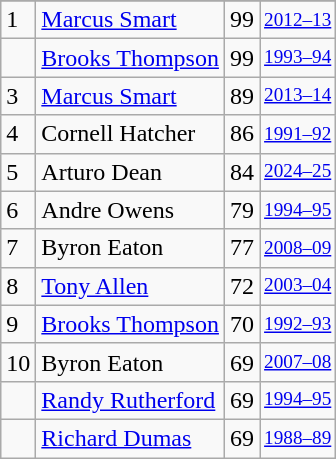<table class="wikitable">
<tr>
</tr>
<tr>
<td>1</td>
<td><a href='#'>Marcus Smart</a></td>
<td>99</td>
<td style="font-size:80%;"><a href='#'>2012–13</a></td>
</tr>
<tr>
<td></td>
<td><a href='#'>Brooks Thompson</a></td>
<td>99</td>
<td style="font-size:80%;"><a href='#'>1993–94</a></td>
</tr>
<tr>
<td>3</td>
<td><a href='#'>Marcus Smart</a></td>
<td>89</td>
<td style="font-size:80%;"><a href='#'>2013–14</a></td>
</tr>
<tr>
<td>4</td>
<td>Cornell Hatcher</td>
<td>86</td>
<td style="font-size:80%;"><a href='#'>1991–92</a></td>
</tr>
<tr>
<td>5</td>
<td>Arturo Dean</td>
<td>84</td>
<td style="font-size:80%;"><a href='#'>2024–25</a></td>
</tr>
<tr>
<td>6</td>
<td>Andre Owens</td>
<td>79</td>
<td style="font-size:80%;"><a href='#'>1994–95</a></td>
</tr>
<tr>
<td>7</td>
<td>Byron Eaton</td>
<td>77</td>
<td style="font-size:80%;"><a href='#'>2008–09</a></td>
</tr>
<tr>
<td>8</td>
<td><a href='#'>Tony Allen</a></td>
<td>72</td>
<td style="font-size:80%;"><a href='#'>2003–04</a></td>
</tr>
<tr>
<td>9</td>
<td><a href='#'>Brooks Thompson</a></td>
<td>70</td>
<td style="font-size:80%;"><a href='#'>1992–93</a></td>
</tr>
<tr>
<td>10</td>
<td>Byron Eaton</td>
<td>69</td>
<td style="font-size:80%;"><a href='#'>2007–08</a></td>
</tr>
<tr>
<td></td>
<td><a href='#'>Randy Rutherford</a></td>
<td>69</td>
<td style="font-size:80%;"><a href='#'>1994–95</a></td>
</tr>
<tr>
<td></td>
<td><a href='#'>Richard Dumas</a></td>
<td>69</td>
<td style="font-size:80%;"><a href='#'>1988–89</a></td>
</tr>
</table>
